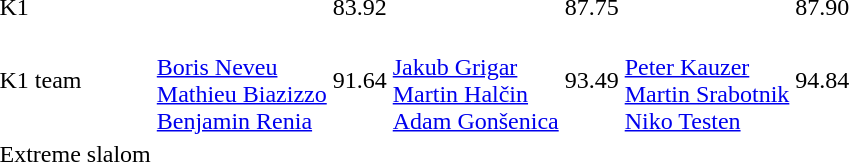<table>
<tr>
<td>K1<br></td>
<td></td>
<td>83.92</td>
<td></td>
<td>87.75</td>
<td></td>
<td>87.90</td>
</tr>
<tr>
<td>K1 team<br></td>
<td><br><a href='#'>Boris Neveu</a><br><a href='#'>Mathieu Biazizzo</a><br><a href='#'>Benjamin Renia</a></td>
<td>91.64</td>
<td><br><a href='#'>Jakub Grigar</a><br><a href='#'>Martin Halčin</a><br><a href='#'>Adam Gonšenica</a></td>
<td>93.49</td>
<td><br><a href='#'>Peter Kauzer</a><br><a href='#'>Martin Srabotnik</a><br><a href='#'>Niko Testen</a></td>
<td>94.84</td>
</tr>
<tr>
<td>Extreme slalom<br></td>
<td></td>
<td></td>
<td></td>
<td></td>
<td></td>
<td></td>
</tr>
</table>
